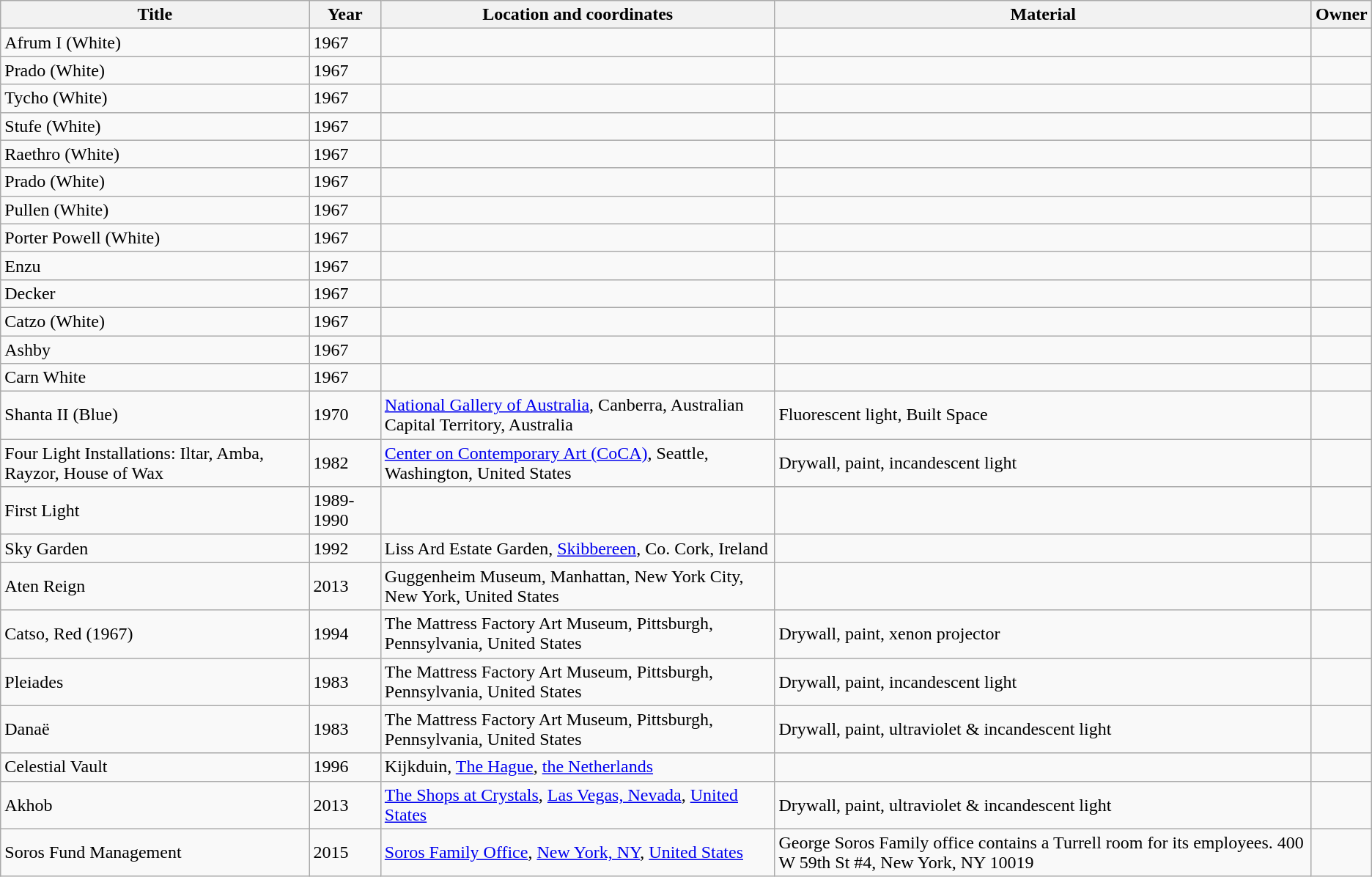<table class="wikitable sortable">
<tr>
<th>Title</th>
<th>Year</th>
<th>Location and coordinates</th>
<th>Material</th>
<th>Owner</th>
</tr>
<tr>
<td>Afrum I (White)</td>
<td>1967</td>
<td></td>
<td></td>
<td></td>
</tr>
<tr>
<td>Prado (White)</td>
<td>1967</td>
<td></td>
<td></td>
<td></td>
</tr>
<tr>
<td>Tycho (White)</td>
<td>1967</td>
<td></td>
<td></td>
<td></td>
</tr>
<tr>
<td>Stufe (White)</td>
<td>1967</td>
<td></td>
<td></td>
<td></td>
</tr>
<tr>
<td>Raethro (White)</td>
<td>1967</td>
<td></td>
<td></td>
<td></td>
</tr>
<tr>
<td>Prado (White)</td>
<td>1967</td>
<td></td>
<td></td>
<td></td>
</tr>
<tr>
<td>Pullen (White)</td>
<td>1967</td>
<td></td>
<td></td>
<td></td>
</tr>
<tr>
<td>Porter Powell (White)</td>
<td>1967</td>
<td></td>
<td></td>
<td></td>
</tr>
<tr>
<td>Enzu</td>
<td>1967</td>
<td></td>
<td></td>
<td></td>
</tr>
<tr>
<td>Decker</td>
<td>1967</td>
<td></td>
<td></td>
<td></td>
</tr>
<tr>
<td>Catzo (White)</td>
<td>1967</td>
<td></td>
<td></td>
<td></td>
</tr>
<tr>
<td>Ashby</td>
<td>1967</td>
<td></td>
<td></td>
<td></td>
</tr>
<tr>
<td>Carn White</td>
<td>1967</td>
<td></td>
<td></td>
<td></td>
</tr>
<tr>
<td>Shanta II (Blue)</td>
<td>1970</td>
<td><a href='#'>National Gallery of Australia</a>, Canberra, Australian Capital Territory, Australia</td>
<td>Fluorescent light, Built Space</td>
<td></td>
</tr>
<tr>
<td>Four Light Installations: Iltar, Amba, Rayzor, House of Wax</td>
<td>1982</td>
<td><a href='#'>Center on Contemporary Art (CoCA)</a>, Seattle, Washington, United States</td>
<td>Drywall, paint, incandescent light</td>
<td></td>
</tr>
<tr>
<td>First Light</td>
<td>1989-1990</td>
<td></td>
<td></td>
<td></td>
</tr>
<tr>
<td>Sky Garden</td>
<td>1992</td>
<td>Liss Ard Estate Garden, <a href='#'>Skibbereen</a>, Co. Cork, Ireland</td>
<td></td>
<td></td>
</tr>
<tr>
<td>Aten Reign</td>
<td>2013</td>
<td>Guggenheim Museum, Manhattan, New York City, New York, United States</td>
<td></td>
<td></td>
</tr>
<tr>
<td>Catso, Red (1967)</td>
<td>1994</td>
<td>The Mattress Factory Art Museum, Pittsburgh, Pennsylvania, United States</td>
<td>Drywall, paint, xenon projector</td>
<td></td>
</tr>
<tr>
<td>Pleiades</td>
<td>1983</td>
<td>The Mattress Factory Art Museum, Pittsburgh, Pennsylvania, United States</td>
<td>Drywall, paint, incandescent light</td>
<td></td>
</tr>
<tr>
<td>Danaë</td>
<td>1983</td>
<td>The Mattress Factory Art Museum, Pittsburgh, Pennsylvania, United States</td>
<td>Drywall, paint, ultraviolet & incandescent light</td>
<td></td>
</tr>
<tr>
<td>Celestial Vault</td>
<td>1996</td>
<td>Kijkduin, <a href='#'>The Hague</a>, <a href='#'>the Netherlands</a></td>
<td></td>
<td></td>
</tr>
<tr>
<td>Akhob</td>
<td>2013</td>
<td><a href='#'>The Shops at Crystals</a>, <a href='#'>Las Vegas, Nevada</a>, <a href='#'>United States</a></td>
<td>Drywall, paint, ultraviolet & incandescent light</td>
<td></td>
</tr>
<tr>
<td>Soros Fund Management</td>
<td>2015</td>
<td><a href='#'>Soros Family Office</a>, <a href='#'>New York, NY</a>, <a href='#'>United States</a></td>
<td>George Soros Family office contains a Turrell room for its employees. 400 W 59th St #4, New York, NY 10019</td>
<td></td>
</tr>
</table>
